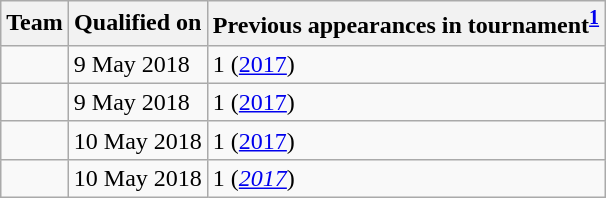<table class="wikitable sortable" style="text-align: left;">
<tr>
<th>Team</th>
<th>Qualified on</th>
<th>Previous appearances in tournament<sup><a href='#'>1</a></sup></th>
</tr>
<tr>
<td></td>
<td>9 May 2018</td>
<td>1 (<a href='#'>2017</a>)</td>
</tr>
<tr>
<td></td>
<td>9 May 2018</td>
<td>1 (<a href='#'>2017</a>)</td>
</tr>
<tr>
<td></td>
<td>10 May 2018</td>
<td>1 (<a href='#'>2017</a>)</td>
</tr>
<tr>
<td></td>
<td>10 May 2018</td>
<td>1 (<em><a href='#'>2017</a></em>)</td>
</tr>
</table>
